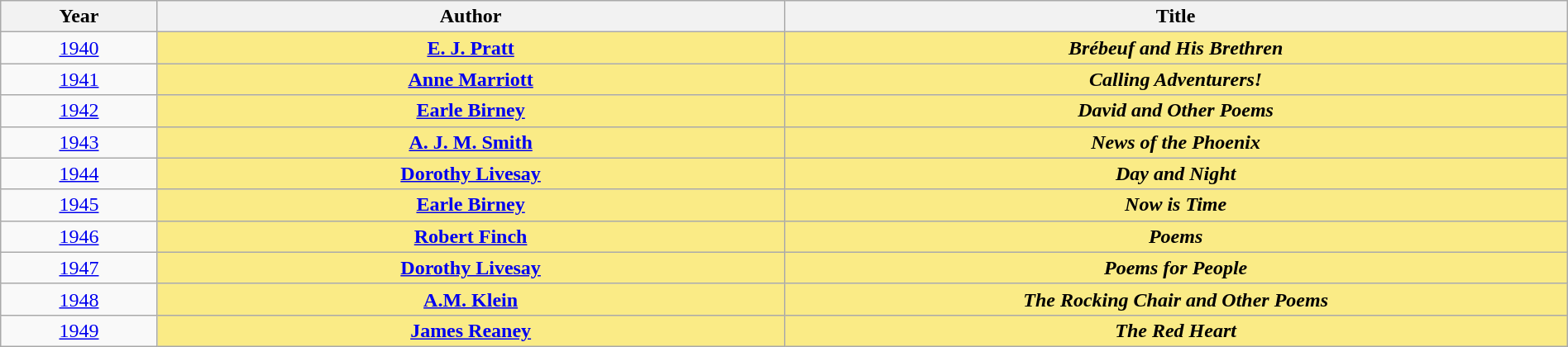<table class="wikitable" width="100%">
<tr>
<th>Year</th>
<th width="40%">Author</th>
<th width="50%">Title</th>
</tr>
<tr>
<td align="center"><a href='#'>1940</a></td>
<td align="center" style="background:#FAEB86"><strong><a href='#'>E. J. Pratt</a></strong></td>
<td align="center" style="background:#FAEB86"><strong><em>Brébeuf and His Brethren</em></strong></td>
</tr>
<tr>
<td align="center"><a href='#'>1941</a></td>
<td align="center" style="background:#FAEB86"><strong><a href='#'>Anne Marriott</a></strong></td>
<td align="center" style="background:#FAEB86"><strong><em>Calling Adventurers!</em></strong></td>
</tr>
<tr>
<td align="center"><a href='#'>1942</a></td>
<td align="center" style="background:#FAEB86"><strong><a href='#'>Earle Birney</a></strong></td>
<td align="center" style="background:#FAEB86"><strong><em>David and Other Poems</em></strong></td>
</tr>
<tr>
<td align="center"><a href='#'>1943</a></td>
<td align="center" style="background:#FAEB86"><strong><a href='#'>A. J. M. Smith</a></strong></td>
<td align="center" style="background:#FAEB86"><strong><em>News of the Phoenix</em></strong></td>
</tr>
<tr>
<td align="center"><a href='#'>1944</a></td>
<td align="center" style="background:#FAEB86"><strong><a href='#'>Dorothy Livesay</a></strong></td>
<td align="center" style="background:#FAEB86"><strong><em>Day and Night</em></strong></td>
</tr>
<tr>
<td align="center"><a href='#'>1945</a></td>
<td align="center" style="background:#FAEB86"><strong><a href='#'>Earle Birney</a></strong></td>
<td align="center" style="background:#FAEB86"><strong><em>Now is Time</em></strong></td>
</tr>
<tr>
<td align="center"><a href='#'>1946</a></td>
<td align="center" style="background:#FAEB86"><strong><a href='#'>Robert Finch</a></strong></td>
<td align="center" style="background:#FAEB86"><strong><em>Poems</em></strong></td>
</tr>
<tr>
<td align="center"><a href='#'>1947</a></td>
<td align="center" style="background:#FAEB86"><strong><a href='#'>Dorothy Livesay</a></strong></td>
<td align="center" style="background:#FAEB86"><strong><em>Poems for People</em></strong></td>
</tr>
<tr>
<td align="center"><a href='#'>1948</a></td>
<td align="center" style="background:#FAEB86"><strong><a href='#'>A.M. Klein</a></strong></td>
<td align="center" style="background:#FAEB86"><strong><em>The Rocking Chair and Other Poems</em></strong></td>
</tr>
<tr>
<td align="center"><a href='#'>1949</a></td>
<td align="center" style="background:#FAEB86"><strong><a href='#'>James Reaney</a></strong></td>
<td align="center" style="background:#FAEB86"><strong><em>The Red Heart</em></strong></td>
</tr>
</table>
